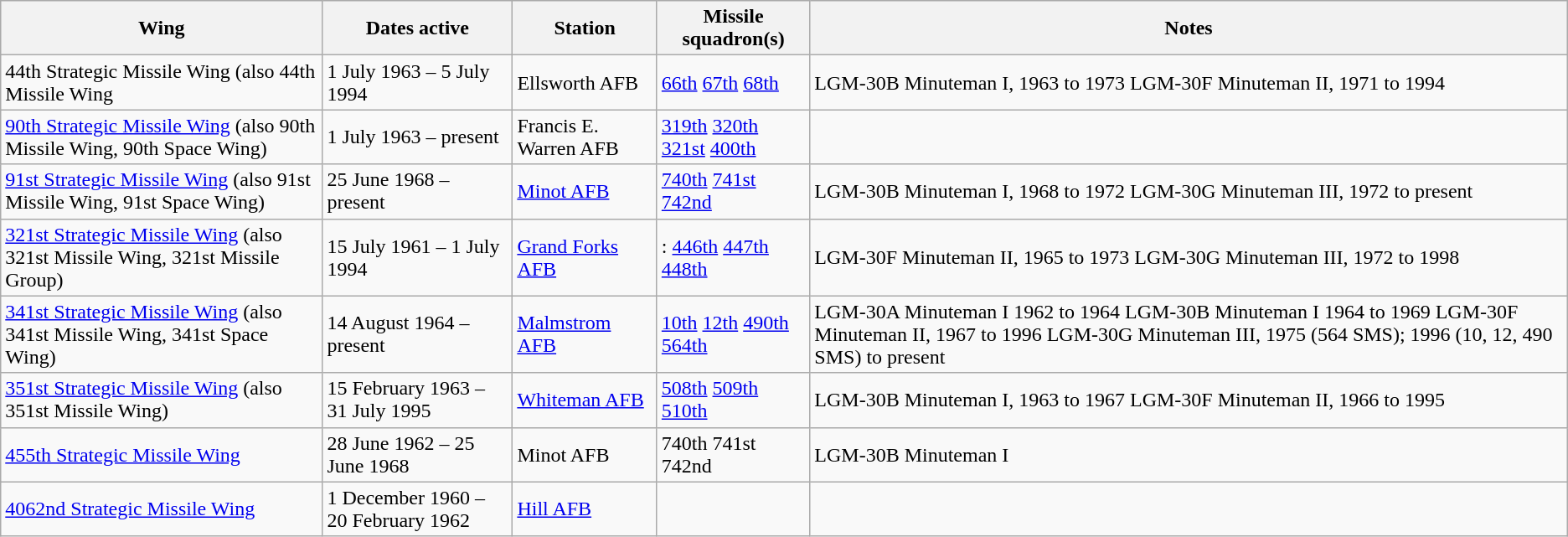<table class="wikitable">
<tr style="background:#efefef;">
<th>Wing</th>
<th>Dates active</th>
<th>Station</th>
<th>Missile squadron(s)</th>
<th>Notes</th>
</tr>
<tr>
<td>44th Strategic Missile Wing (also 44th Missile Wing</td>
<td>1 July 1963 – 5 July 1994</td>
<td>Ellsworth AFB</td>
<td><a href='#'>66th</a> <a href='#'>67th</a> <a href='#'>68th</a></td>
<td> LGM-30B Minuteman I, 1963 to 1973 LGM-30F Minuteman II, 1971 to 1994</td>
</tr>
<tr>
<td><a href='#'>90th Strategic Missile Wing</a> (also 90th Missile Wing, 90th Space Wing)</td>
<td>1 July 1963 – present</td>
<td>Francis E. Warren AFB</td>
<td><a href='#'>319th</a> <a href='#'>320th</a> <a href='#'>321st</a> <a href='#'>400th</a></td>
<td></td>
</tr>
<tr>
<td><a href='#'>91st Strategic Missile Wing</a> (also 91st Missile Wing, 91st Space Wing)</td>
<td>25 June 1968 – present</td>
<td><a href='#'>Minot AFB</a></td>
<td><a href='#'>740th</a> <a href='#'>741st</a> <a href='#'>742nd</a></td>
<td> LGM-30B Minuteman I, 1968 to 1972 LGM-30G Minuteman III, 1972 to present</td>
</tr>
<tr>
<td><a href='#'>321st Strategic Missile Wing</a> (also 321st Missile Wing, 321st Missile Group)</td>
<td>15 July 1961 – 1 July 1994</td>
<td><a href='#'>Grand Forks AFB</a></td>
<td>: <a href='#'>446th</a> <a href='#'>447th</a> <a href='#'>448th</a></td>
<td>LGM-30F Minuteman II, 1965 to 1973 LGM-30G Minuteman III, 1972 to 1998</td>
</tr>
<tr>
<td><a href='#'>341st Strategic Missile Wing</a> (also 341st Missile Wing, 341st Space Wing)</td>
<td>14 August 1964 – present</td>
<td><a href='#'>Malmstrom AFB</a></td>
<td><a href='#'>10th</a> <a href='#'>12th</a> <a href='#'>490th</a> <a href='#'>564th</a></td>
<td>LGM-30A Minuteman I 1962 to 1964 LGM-30B Minuteman I 1964 to 1969 LGM-30F Minuteman II, 1967 to 1996 LGM-30G Minuteman III, 1975 (564 SMS); 1996 (10, 12, 490 SMS) to present</td>
</tr>
<tr>
<td><a href='#'>351st Strategic Missile Wing</a> (also 351st Missile Wing)</td>
<td>15 February 1963 – 31 July 1995</td>
<td><a href='#'>Whiteman AFB</a></td>
<td><a href='#'>508th</a> <a href='#'>509th</a> <a href='#'>510th</a></td>
<td>LGM-30B Minuteman I, 1963 to 1967 LGM-30F Minuteman II, 1966 to 1995</td>
</tr>
<tr>
<td><a href='#'>455th Strategic Missile Wing</a></td>
<td>28 June 1962 – 25 June 1968</td>
<td>Minot AFB</td>
<td>740th 741st 742nd</td>
<td> LGM-30B Minuteman I</td>
</tr>
<tr>
<td><a href='#'>4062nd Strategic Missile Wing</a></td>
<td>1 December 1960 – 20 February 1962</td>
<td><a href='#'>Hill AFB</a></td>
<td></td>
</tr>
</table>
